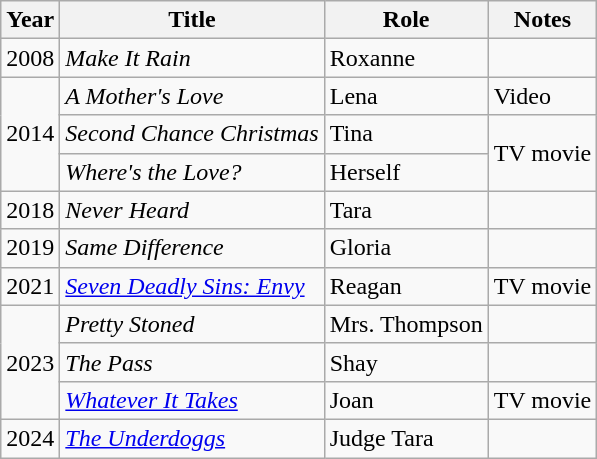<table class="wikitable sortable">
<tr>
<th>Year</th>
<th>Title</th>
<th>Role</th>
<th>Notes</th>
</tr>
<tr>
<td>2008</td>
<td><em>Make It Rain</em></td>
<td>Roxanne</td>
<td></td>
</tr>
<tr>
<td rowspan=3>2014</td>
<td><em>A Mother's Love</em></td>
<td>Lena</td>
<td>Video</td>
</tr>
<tr>
<td><em>Second Chance Christmas</em></td>
<td>Tina</td>
<td rowspan="2">TV movie</td>
</tr>
<tr>
<td><em>Where's the Love?</em></td>
<td>Herself</td>
</tr>
<tr>
<td>2018</td>
<td><em>Never Heard</em></td>
<td>Tara</td>
<td></td>
</tr>
<tr>
<td>2019</td>
<td><em>Same Difference</em></td>
<td>Gloria</td>
<td></td>
</tr>
<tr>
<td>2021</td>
<td><em><a href='#'>Seven Deadly Sins: Envy</a></em></td>
<td>Reagan</td>
<td>TV movie</td>
</tr>
<tr>
<td rowspan=3>2023</td>
<td><em>Pretty Stoned</em></td>
<td>Mrs. Thompson</td>
<td></td>
</tr>
<tr>
<td><em>The Pass</em></td>
<td>Shay</td>
<td></td>
</tr>
<tr>
<td><em><a href='#'>Whatever It Takes</a></em></td>
<td>Joan</td>
<td>TV movie</td>
</tr>
<tr>
<td>2024</td>
<td><em><a href='#'>The Underdoggs</a></td>
<td>Judge Tara</td>
<td></td>
</tr>
</table>
